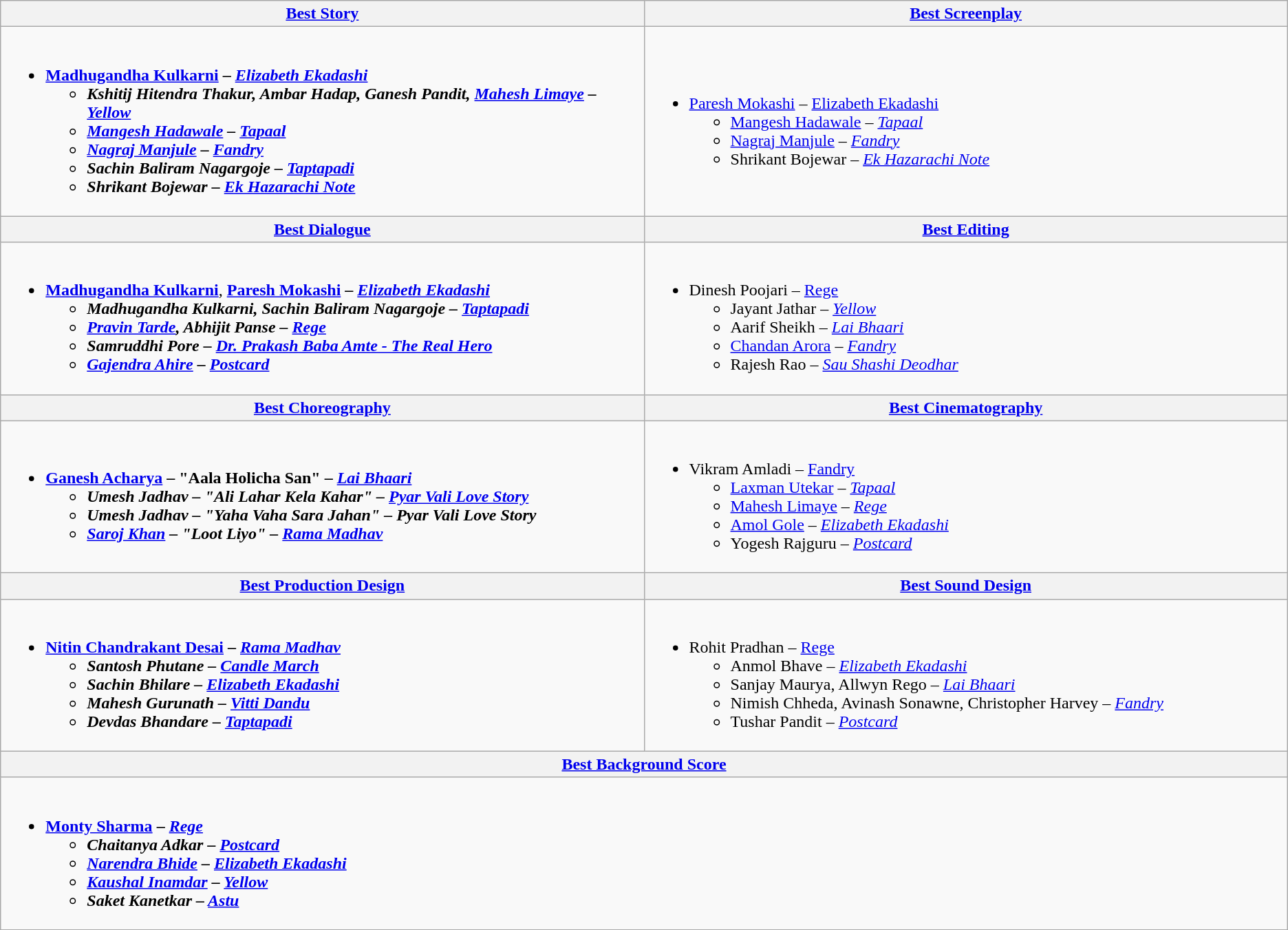<table class="wikitable">
<tr>
<th style="vertical-align:top; width:50%;"><a href='#'>Best Story</a></th>
<th style="vertical-align:top; width:50%;"><a href='#'>Best Screenplay</a></th>
</tr>
<tr>
<td><br><ul><li><strong><a href='#'>Madhugandha Kulkarni</a> – <em><a href='#'>Elizabeth Ekadashi</a><strong><em><ul><li>Kshitij Hitendra Thakur, Ambar Hadap, Ganesh Pandit, <a href='#'>Mahesh Limaye</a> – </em><a href='#'>Yellow</a><em></li><li><a href='#'>Mangesh Hadawale</a> – </em><a href='#'>Tapaal</a><em></li><li><a href='#'>Nagraj Manjule</a> – </em><a href='#'>Fandry</a><em></li><li>Sachin Baliram Nagargoje – </em><a href='#'>Taptapadi</a><em></li><li>Shrikant Bojewar – </em><a href='#'>Ek Hazarachi Note</a><em></li></ul></li></ul></td>
<td><br><ul><li></strong><a href='#'>Paresh Mokashi</a> – </em><a href='#'>Elizabeth Ekadashi</a></em></strong><ul><li><a href='#'>Mangesh Hadawale</a> – <em><a href='#'>Tapaal</a></em></li><li><a href='#'>Nagraj Manjule</a> – <em><a href='#'>Fandry</a></em></li><li>Shrikant Bojewar – <em><a href='#'>Ek Hazarachi Note</a></em></li></ul></li></ul></td>
</tr>
<tr>
<th><a href='#'>Best Dialogue</a></th>
<th><a href='#'>Best Editing</a></th>
</tr>
<tr>
<td><br><ul><li><strong><a href='#'>Madhugandha Kulkarni</a></strong>, <strong><a href='#'>Paresh Mokashi</a> – <em><a href='#'>Elizabeth Ekadashi</a><strong><em><ul><li>Madhugandha Kulkarni, Sachin Baliram Nagargoje – </em><a href='#'>Taptapadi</a><em></li><li><a href='#'>Pravin Tarde</a>, Abhijit Panse – </em><a href='#'>Rege</a><em></li><li>Samruddhi Pore – </em><a href='#'>Dr. Prakash Baba Amte - The Real Hero</a><em></li><li><a href='#'>Gajendra Ahire</a> – </em><a href='#'>Postcard</a><em></li></ul></li></ul></td>
<td><br><ul><li></strong>Dinesh Poojari – </em><a href='#'>Rege</a></em></strong><ul><li>Jayant Jathar – <em><a href='#'>Yellow</a></em></li><li>Aarif Sheikh – <em><a href='#'>Lai Bhaari</a></em></li><li><a href='#'>Chandan Arora</a> – <em><a href='#'>Fandry</a></em></li><li>Rajesh Rao – <em><a href='#'>Sau Shashi Deodhar</a></em></li></ul></li></ul></td>
</tr>
<tr>
<th><a href='#'>Best Choreography</a></th>
<th><a href='#'>Best Cinematography</a></th>
</tr>
<tr>
<td><br><ul><li><strong><a href='#'>Ganesh Acharya</a> – "Aala Holicha San" – <em><a href='#'>Lai Bhaari</a><strong><em><ul><li>Umesh Jadhav – "Ali Lahar Kela Kahar" – </em><a href='#'>Pyar Vali Love Story</a><em></li><li>Umesh Jadhav – "Yaha Vaha Sara Jahan" – </em>Pyar Vali Love Story<em></li><li><a href='#'>Saroj Khan</a> – "</em>Loot Liyo<em>" – </em><a href='#'>Rama Madhav</a><em></li></ul></li></ul></td>
<td><br><ul><li></strong>Vikram Amladi – </em><a href='#'>Fandry</a></em></strong><ul><li><a href='#'>Laxman Utekar</a> – <em><a href='#'>Tapaal</a></em></li><li><a href='#'>Mahesh Limaye</a> – <em><a href='#'>Rege</a></em></li><li><a href='#'>Amol Gole</a> – <em><a href='#'>Elizabeth Ekadashi</a></em></li><li>Yogesh Rajguru – <em><a href='#'>Postcard</a></em></li></ul></li></ul></td>
</tr>
<tr>
<th><a href='#'>Best Production Design</a></th>
<th><a href='#'>Best Sound Design</a></th>
</tr>
<tr>
<td><br><ul><li><strong><a href='#'>Nitin Chandrakant Desai</a> – <em><a href='#'>Rama Madhav</a><strong><em><ul><li>Santosh Phutane – </em><a href='#'>Candle March</a><em></li><li>Sachin Bhilare – </em><a href='#'>Elizabeth Ekadashi</a><em></li><li>Mahesh Gurunath – </em><a href='#'>Vitti Dandu</a><em></li><li>Devdas Bhandare – </em><a href='#'>Taptapadi</a><em></li></ul></li></ul></td>
<td><br><ul><li></strong>Rohit Pradhan – </em><a href='#'>Rege</a></em></strong><ul><li>Anmol Bhave – <em><a href='#'>Elizabeth Ekadashi</a></em></li><li>Sanjay Maurya, Allwyn Rego – <em><a href='#'>Lai Bhaari</a></em></li><li>Nimish Chheda, Avinash Sonawne, Christopher Harvey – <em><a href='#'>Fandry</a></em></li><li>Tushar Pandit – <em><a href='#'>Postcard</a></em></li></ul></li></ul></td>
</tr>
<tr>
<th colspan="2"><a href='#'>Best Background Score</a></th>
</tr>
<tr>
<td colspan="2"><br><ul><li><strong><a href='#'>Monty Sharma</a> – <em><a href='#'>Rege</a><strong><em><ul><li>Chaitanya Adkar – </em><a href='#'>Postcard</a><em></li><li><a href='#'>Narendra Bhide</a> – </em><a href='#'>Elizabeth Ekadashi</a><em></li><li><a href='#'>Kaushal Inamdar</a> – </em><a href='#'>Yellow</a><em></li><li>Saket Kanetkar – </em><a href='#'>Astu</a><em></li></ul></li></ul></td>
</tr>
</table>
